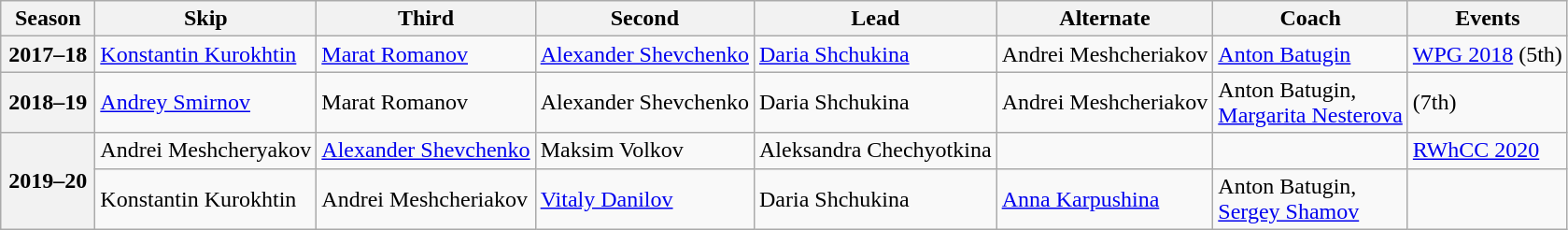<table class="wikitable">
<tr>
<th scope="col" width=60>Season</th>
<th scope="col">Skip</th>
<th scope="col">Third</th>
<th scope="col">Second</th>
<th scope="col">Lead</th>
<th scope="col">Alternate</th>
<th scope="col">Coach</th>
<th scope="col">Events</th>
</tr>
<tr>
<th scope="row">2017–18</th>
<td><a href='#'>Konstantin Kurokhtin</a></td>
<td><a href='#'>Marat Romanov</a></td>
<td><a href='#'>Alexander Shevchenko</a></td>
<td><a href='#'>Daria Shchukina</a></td>
<td>Andrei Meshcheriakov</td>
<td><a href='#'>Anton Batugin</a></td>
<td><a href='#'>WPG 2018</a> (5th)</td>
</tr>
<tr>
<th scope="row">2018–19</th>
<td><a href='#'>Andrey Smirnov</a></td>
<td>Marat Romanov</td>
<td>Alexander Shevchenko</td>
<td>Daria Shchukina</td>
<td>Andrei Meshcheriakov</td>
<td>Anton Batugin,<br><a href='#'>Margarita Nesterova</a></td>
<td> (7th)</td>
</tr>
<tr>
<th scope="row" rowspan=2>2019–20</th>
<td>Andrei Meshcheryakov</td>
<td><a href='#'>Alexander Shevchenko</a></td>
<td>Maksim Volkov</td>
<td>Aleksandra Chechyotkina</td>
<td></td>
<td></td>
<td><a href='#'>RWhCC 2020</a> </td>
</tr>
<tr>
<td>Konstantin Kurokhtin</td>
<td>Andrei Meshcheriakov</td>
<td><a href='#'>Vitaly Danilov</a></td>
<td>Daria Shchukina</td>
<td><a href='#'>Anna Karpushina</a></td>
<td>Anton Batugin,<br><a href='#'>Sergey Shamov</a></td>
<td> </td>
</tr>
</table>
